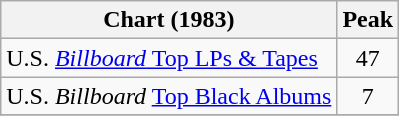<table class="wikitable">
<tr>
<th>Chart (1983)</th>
<th>Peak<br></th>
</tr>
<tr>
<td>U.S. <a href='#'><em>Billboard</em> Top LPs & Tapes</a></td>
<td align="center">47</td>
</tr>
<tr>
<td>U.S. <em>Billboard</em> <a href='#'>Top Black Albums</a></td>
<td align="center">7</td>
</tr>
<tr>
</tr>
</table>
